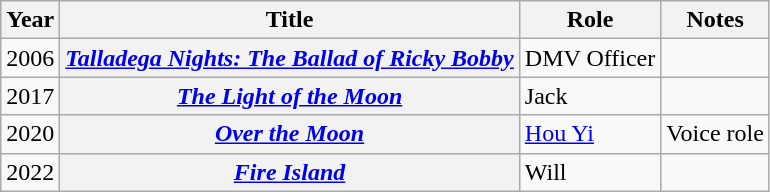<table class="wikitable plainrowheaders sortable">
<tr>
<th scope="col">Year</th>
<th scope="col">Title</th>
<th scope="col">Role</th>
<th class="unsortable">Notes</th>
</tr>
<tr>
<td>2006</td>
<th scope="row"><em><a href='#'>Talladega Nights: The Ballad of Ricky Bobby</a></em></th>
<td>DMV Officer</td>
<td></td>
</tr>
<tr>
<td>2017</td>
<th scope="row"><em><a href='#'>The Light of the Moon</a></em></th>
<td>Jack</td>
<td></td>
</tr>
<tr>
<td>2020</td>
<th scope="row"><em><a href='#'>Over the Moon</a></em></th>
<td><a href='#'>Hou Yi</a></td>
<td>Voice role</td>
</tr>
<tr>
<td>2022</td>
<th scope="row"><em><a href='#'>Fire Island</a></em></th>
<td>Will</td>
<td></td>
</tr>
</table>
